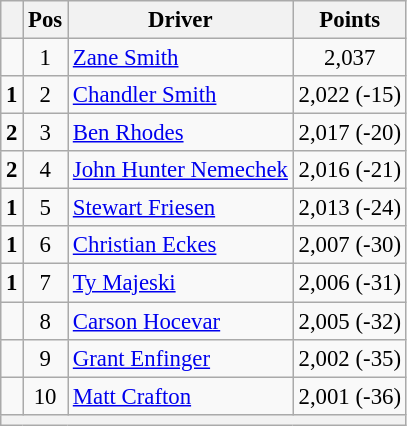<table class="wikitable" style="font-size: 95%;">
<tr>
<th></th>
<th>Pos</th>
<th>Driver</th>
<th>Points</th>
</tr>
<tr>
<td align="left"></td>
<td style="text-align:center;">1</td>
<td><a href='#'>Zane Smith</a></td>
<td style="text-align:center;">2,037</td>
</tr>
<tr>
<td align="left"> <strong>1</strong></td>
<td style="text-align:center;">2</td>
<td><a href='#'>Chandler Smith</a></td>
<td style="text-align:center;">2,022 (-15)</td>
</tr>
<tr>
<td align="left"> <strong>2</strong></td>
<td style="text-align:center;">3</td>
<td><a href='#'>Ben Rhodes</a></td>
<td style="text-align:center;">2,017 (-20)</td>
</tr>
<tr>
<td align="left"> <strong>2</strong></td>
<td style="text-align:center;">4</td>
<td><a href='#'>John Hunter Nemechek</a></td>
<td style="text-align:center;">2,016 (-21)</td>
</tr>
<tr>
<td align="left"> <strong>1</strong></td>
<td style="text-align:center;">5</td>
<td><a href='#'>Stewart Friesen</a></td>
<td style="text-align:center;">2,013 (-24)</td>
</tr>
<tr>
<td align="left"> <strong>1</strong></td>
<td style="text-align:center;">6</td>
<td><a href='#'>Christian Eckes</a></td>
<td style="text-align:center;">2,007 (-30)</td>
</tr>
<tr>
<td align="left"> <strong>1</strong></td>
<td style="text-align:center;">7</td>
<td><a href='#'>Ty Majeski</a></td>
<td style="text-align:center;">2,006 (-31)</td>
</tr>
<tr>
<td align="left"></td>
<td style="text-align:center;">8</td>
<td><a href='#'>Carson Hocevar</a></td>
<td style="text-align:center;">2,005 (-32)</td>
</tr>
<tr>
<td align="left"></td>
<td style="text-align:center;">9</td>
<td><a href='#'>Grant Enfinger</a></td>
<td style="text-align:center;">2,002 (-35)</td>
</tr>
<tr>
<td align="left"></td>
<td style="text-align:center;">10</td>
<td><a href='#'>Matt Crafton</a></td>
<td style="text-align:center;">2,001 (-36)</td>
</tr>
<tr class="sortbottom">
<th colspan="9"></th>
</tr>
</table>
